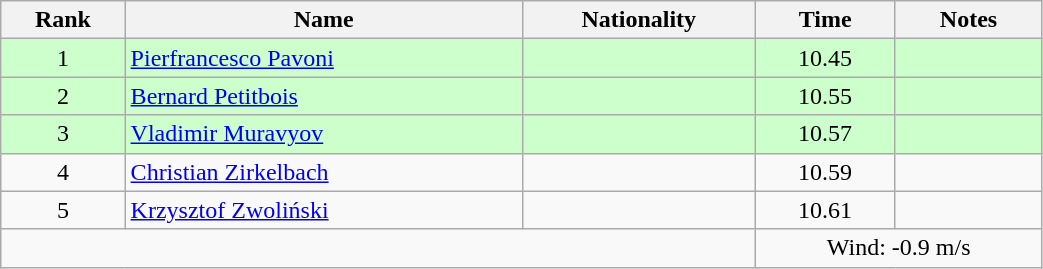<table class="wikitable sortable" style="text-align:center;width: 55%">
<tr>
<th>Rank</th>
<th>Name</th>
<th>Nationality</th>
<th>Time</th>
<th>Notes</th>
</tr>
<tr bgcolor=ccffcc>
<td>1</td>
<td align=left><a href='#'>Pierfrancesco Pavoni</a></td>
<td align=left></td>
<td>10.45</td>
<td></td>
</tr>
<tr bgcolor=ccffcc>
<td>2</td>
<td align=left><a href='#'>Bernard Petitbois</a></td>
<td align=left></td>
<td>10.55</td>
<td></td>
</tr>
<tr bgcolor=ccffcc>
<td>3</td>
<td align=left><a href='#'>Vladimir Muravyov</a></td>
<td align=left></td>
<td>10.57</td>
<td></td>
</tr>
<tr>
<td>4</td>
<td align=left><a href='#'>Christian Zirkelbach</a></td>
<td align=left></td>
<td>10.59</td>
<td></td>
</tr>
<tr>
<td>5</td>
<td align=left><a href='#'>Krzysztof Zwoliński</a></td>
<td align=left></td>
<td>10.61</td>
<td></td>
</tr>
<tr>
<td colspan="3"></td>
<td colspan="2">Wind: -0.9 m/s</td>
</tr>
</table>
